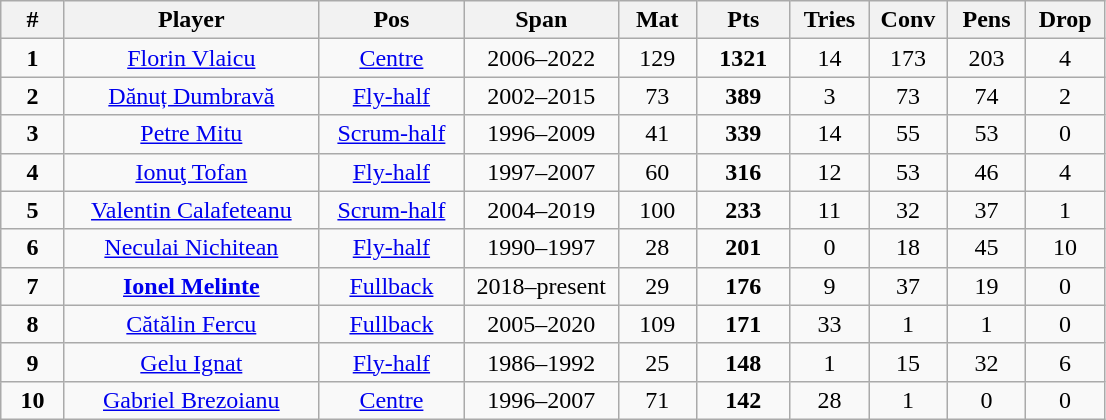<table class="wikitable" style="font-size:100%; text-align:center;">
<tr>
<th style="width:35px;">#</th>
<th style="width:162px;">Player</th>
<th style="width:90px;">Pos</th>
<th style="width:95px;">Span</th>
<th style="width:45px;">Mat</th>
<th style="width:55px;">Pts</th>
<th style="width:45px;">Tries</th>
<th style="width:45px;">Conv</th>
<th style="width:45px;">Pens</th>
<th style="width:45px;">Drop</th>
</tr>
<tr>
<td><strong>1</strong></td>
<td><a href='#'>Florin Vlaicu</a></td>
<td><a href='#'>Centre</a></td>
<td>2006–2022</td>
<td>129</td>
<td><strong>1321</strong></td>
<td>14</td>
<td>173</td>
<td>203</td>
<td>4</td>
</tr>
<tr>
<td><strong>2</strong></td>
<td><a href='#'>Dănuț Dumbravă</a></td>
<td><a href='#'>Fly-half</a></td>
<td>2002–2015</td>
<td>73</td>
<td><strong>389</strong></td>
<td>3</td>
<td>73</td>
<td>74</td>
<td>2</td>
</tr>
<tr>
<td><strong>3</strong></td>
<td><a href='#'>Petre Mitu</a></td>
<td><a href='#'>Scrum-half</a></td>
<td>1996–2009</td>
<td>41</td>
<td><strong>339</strong></td>
<td>14</td>
<td>55</td>
<td>53</td>
<td>0</td>
</tr>
<tr>
<td><strong>4</strong></td>
<td><a href='#'>Ionuţ Tofan</a></td>
<td><a href='#'>Fly-half</a></td>
<td>1997–2007</td>
<td>60</td>
<td><strong>316</strong></td>
<td>12</td>
<td>53</td>
<td>46</td>
<td>4</td>
</tr>
<tr>
<td><strong>5</strong></td>
<td><a href='#'>Valentin Calafeteanu</a></td>
<td><a href='#'>Scrum-half</a></td>
<td>2004–2019</td>
<td>100</td>
<td><strong>233</strong></td>
<td>11</td>
<td>32</td>
<td>37</td>
<td>1</td>
</tr>
<tr>
<td><strong>6</strong></td>
<td><a href='#'>Neculai Nichitean</a></td>
<td><a href='#'>Fly-half</a></td>
<td>1990–1997</td>
<td>28</td>
<td><strong>201</strong></td>
<td>0</td>
<td>18</td>
<td>45</td>
<td>10</td>
</tr>
<tr>
<td><strong>7</strong></td>
<td><strong><a href='#'>Ionel Melinte</a></strong></td>
<td><a href='#'>Fullback</a></td>
<td>2018–present</td>
<td>29</td>
<td><strong>176</strong></td>
<td>9</td>
<td>37</td>
<td>19</td>
<td>0</td>
</tr>
<tr>
<td><strong>8</strong></td>
<td><a href='#'>Cătălin Fercu</a></td>
<td><a href='#'>Fullback</a></td>
<td>2005–2020</td>
<td>109</td>
<td><strong>171</strong></td>
<td>33</td>
<td>1</td>
<td>1</td>
<td>0</td>
</tr>
<tr>
<td><strong>9</strong></td>
<td><a href='#'>Gelu Ignat</a></td>
<td><a href='#'>Fly-half</a></td>
<td>1986–1992</td>
<td>25</td>
<td><strong>148</strong></td>
<td>1</td>
<td>15</td>
<td>32</td>
<td>6</td>
</tr>
<tr>
<td><strong>10</strong></td>
<td><a href='#'>Gabriel Brezoianu</a></td>
<td><a href='#'>Centre</a></td>
<td>1996–2007</td>
<td>71</td>
<td><strong>142</strong></td>
<td>28</td>
<td>1</td>
<td>0</td>
<td>0</td>
</tr>
</table>
